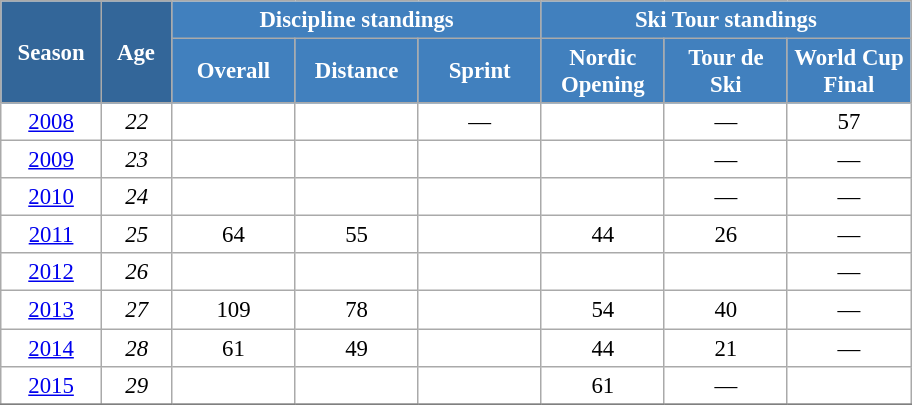<table class="wikitable" style="font-size:95%; text-align:center; border:grey solid 1px; border-collapse:collapse; background:#ffffff;">
<tr>
<th style="background-color:#369; color:white; width:60px;" rowspan="2"> Season </th>
<th style="background-color:#369; color:white; width:40px;" rowspan="2"> Age </th>
<th style="background-color:#4180be; color:white;" colspan="3">Discipline standings</th>
<th style="background-color:#4180be; color:white;" colspan="3">Ski Tour standings</th>
</tr>
<tr>
<th style="background-color:#4180be; color:white; width:75px;">Overall</th>
<th style="background-color:#4180be; color:white; width:75px;">Distance</th>
<th style="background-color:#4180be; color:white; width:75px;">Sprint</th>
<th style="background-color:#4180be; color:white; width:75px;">Nordic<br>Opening</th>
<th style="background-color:#4180be; color:white; width:75px;">Tour de<br>Ski</th>
<th style="background-color:#4180be; color:white; width:75px;">World Cup<br>Final</th>
</tr>
<tr>
<td><a href='#'>2008</a></td>
<td><em>22</em></td>
<td></td>
<td></td>
<td>—</td>
<td></td>
<td>—</td>
<td>57</td>
</tr>
<tr>
<td><a href='#'>2009</a></td>
<td><em>23</em></td>
<td></td>
<td></td>
<td></td>
<td></td>
<td>—</td>
<td>—</td>
</tr>
<tr>
<td><a href='#'>2010</a></td>
<td><em>24</em></td>
<td></td>
<td></td>
<td></td>
<td></td>
<td>—</td>
<td>—</td>
</tr>
<tr>
<td><a href='#'>2011</a></td>
<td><em>25</em></td>
<td>64</td>
<td>55</td>
<td></td>
<td>44</td>
<td>26</td>
<td>—</td>
</tr>
<tr>
<td><a href='#'>2012</a></td>
<td><em>26</em></td>
<td></td>
<td></td>
<td></td>
<td></td>
<td></td>
<td>—</td>
</tr>
<tr>
<td><a href='#'>2013</a></td>
<td><em>27</em></td>
<td>109</td>
<td>78</td>
<td></td>
<td>54</td>
<td>40</td>
<td>—</td>
</tr>
<tr>
<td><a href='#'>2014</a></td>
<td><em>28</em></td>
<td>61</td>
<td>49</td>
<td></td>
<td>44</td>
<td>21</td>
<td>—</td>
</tr>
<tr>
<td><a href='#'>2015</a></td>
<td><em>29</em></td>
<td></td>
<td></td>
<td></td>
<td>61</td>
<td>—</td>
<td></td>
</tr>
<tr>
</tr>
</table>
